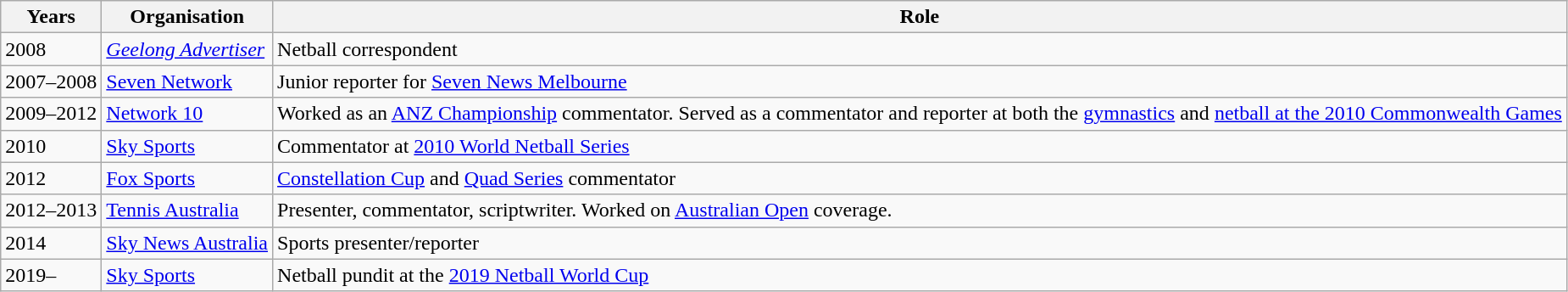<table class="wikitable collapsible">
<tr>
<th>Years</th>
<th>Organisation</th>
<th>Role</th>
</tr>
<tr>
<td>2008</td>
<td><em><a href='#'>Geelong Advertiser</a></em></td>
<td>Netball correspondent</td>
</tr>
<tr>
<td>2007–2008</td>
<td><a href='#'>Seven Network</a></td>
<td>Junior reporter for <a href='#'>Seven News Melbourne</a></td>
</tr>
<tr>
<td>2009–2012</td>
<td><a href='#'>Network 10</a></td>
<td>Worked as an <a href='#'>ANZ Championship</a> commentator. Served as a commentator and reporter at both the <a href='#'>gymnastics</a> and <a href='#'>netball at the 2010 Commonwealth Games</a></td>
</tr>
<tr>
<td>2010</td>
<td><a href='#'>Sky Sports</a></td>
<td>Commentator at <a href='#'>2010 World Netball Series</a></td>
</tr>
<tr>
<td>2012</td>
<td><a href='#'>Fox Sports</a></td>
<td><a href='#'>Constellation Cup</a> and <a href='#'>Quad Series</a> commentator</td>
</tr>
<tr>
<td>2012–2013</td>
<td><a href='#'>Tennis Australia</a></td>
<td>Presenter, commentator, scriptwriter. Worked on  <a href='#'>Australian Open</a> coverage.</td>
</tr>
<tr>
<td>2014</td>
<td><a href='#'>Sky News Australia</a></td>
<td>Sports presenter/reporter</td>
</tr>
<tr>
<td>2019–</td>
<td><a href='#'>Sky Sports</a></td>
<td>Netball pundit at the <a href='#'>2019 Netball World Cup</a></td>
</tr>
</table>
